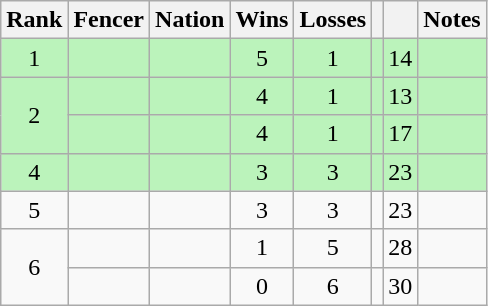<table class="wikitable sortable" style="text-align: center;">
<tr>
<th>Rank</th>
<th>Fencer</th>
<th>Nation</th>
<th>Wins</th>
<th>Losses</th>
<th></th>
<th></th>
<th>Notes</th>
</tr>
<tr style="background:#bbf3bb;">
<td>1</td>
<td align=left></td>
<td align=left></td>
<td>5</td>
<td>1</td>
<td></td>
<td>14</td>
<td></td>
</tr>
<tr style="background:#bbf3bb;">
<td rowspan=2>2</td>
<td align=left></td>
<td align=left></td>
<td>4</td>
<td>1</td>
<td></td>
<td>13</td>
<td></td>
</tr>
<tr style="background:#bbf3bb;">
<td align=left></td>
<td align=left></td>
<td>4</td>
<td>1</td>
<td></td>
<td>17</td>
<td></td>
</tr>
<tr style="background:#bbf3bb;">
<td>4</td>
<td align=left></td>
<td align=left></td>
<td>3</td>
<td>3</td>
<td></td>
<td>23</td>
<td></td>
</tr>
<tr>
<td>5</td>
<td align=left></td>
<td align=left></td>
<td>3</td>
<td>3</td>
<td></td>
<td>23</td>
<td></td>
</tr>
<tr>
<td rowspan=2>6</td>
<td align=left></td>
<td align=left></td>
<td>1</td>
<td>5</td>
<td></td>
<td>28</td>
<td></td>
</tr>
<tr>
<td align=left></td>
<td align=left></td>
<td>0</td>
<td>6</td>
<td></td>
<td>30</td>
<td></td>
</tr>
</table>
